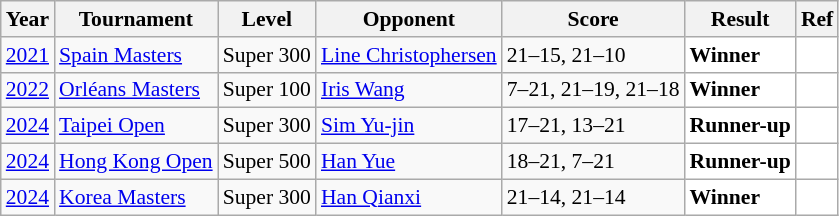<table class="sortable wikitable" style="font-size: 90%">
<tr>
<th>Year</th>
<th>Tournament</th>
<th>Level</th>
<th>Opponent</th>
<th>Score</th>
<th>Result</th>
<th>Ref</th>
</tr>
<tr>
<td align="center"><a href='#'>2021</a></td>
<td align="left"><a href='#'>Spain Masters</a></td>
<td align="left">Super 300</td>
<td align="left"> <a href='#'>Line Christophersen</a></td>
<td align="left">21–15, 21–10</td>
<td style="text-align:left; background:white"> <strong>Winner</strong></td>
<td style="text-align:center; background:white"></td>
</tr>
<tr>
<td align="center"><a href='#'>2022</a></td>
<td align="left"><a href='#'>Orléans Masters</a></td>
<td align="left">Super 100</td>
<td align="left"> <a href='#'>Iris Wang</a></td>
<td align="left">7–21, 21–19, 21–18</td>
<td style="text-align:left; background:white"> <strong>Winner</strong></td>
<td style="text-align:center; background:white"></td>
</tr>
<tr>
<td align="center"><a href='#'>2024</a></td>
<td align="left"><a href='#'>Taipei Open</a></td>
<td align="left">Super 300</td>
<td align="left"> <a href='#'>Sim Yu-jin</a></td>
<td align="left">17–21, 13–21</td>
<td style="text-align:left; background:white"> <strong>Runner-up</strong></td>
<td style="text-align:center; background:white"></td>
</tr>
<tr>
<td align="center"><a href='#'>2024</a></td>
<td align="left"><a href='#'>Hong Kong Open</a></td>
<td align="left">Super 500</td>
<td align="left"> <a href='#'>Han Yue</a></td>
<td align="left">18–21, 7–21</td>
<td style="text-align:left; background:white"> <strong>Runner-up</strong></td>
<td style="text-align:center; background:white"></td>
</tr>
<tr>
<td align="center"><a href='#'>2024</a></td>
<td align="left"><a href='#'>Korea Masters</a></td>
<td align="left">Super 300</td>
<td align="left"> <a href='#'>Han Qianxi</a></td>
<td align="left">21–14, 21–14</td>
<td style="text-align:left; background:white"> <strong>Winner</strong></td>
<td style="text-align:center; background:white"></td>
</tr>
</table>
